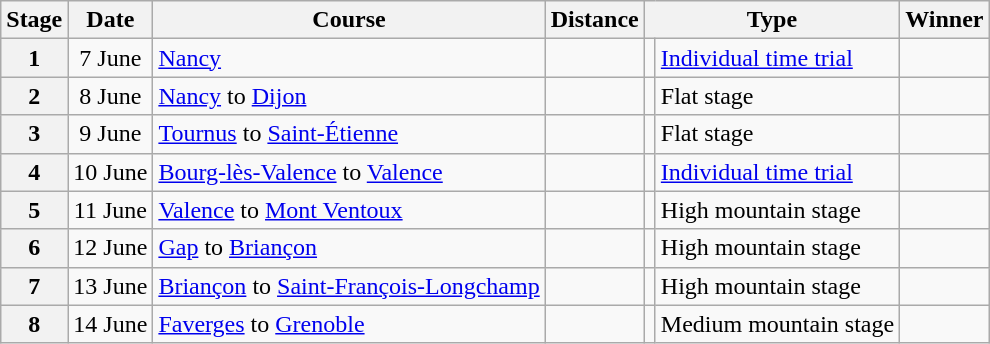<table class="wikitable">
<tr>
<th>Stage</th>
<th>Date</th>
<th>Course</th>
<th>Distance</th>
<th scope="col" colspan="2">Type</th>
<th>Winner</th>
</tr>
<tr>
<th scope="row" style="text-align:center;">1</th>
<td style="text-align:center;">7 June</td>
<td><a href='#'>Nancy</a></td>
<td style="text-align:center;"></td>
<td></td>
<td><a href='#'>Individual time trial</a></td>
<td></td>
</tr>
<tr>
<th scope="row" style="text-align:center;">2</th>
<td style="text-align:center;">8 June</td>
<td><a href='#'>Nancy</a> to <a href='#'>Dijon</a></td>
<td style="text-align:center;"></td>
<td></td>
<td>Flat stage</td>
<td></td>
</tr>
<tr>
<th scope="row" style="text-align:center;">3</th>
<td style="text-align:center;">9 June</td>
<td><a href='#'>Tournus</a> to <a href='#'>Saint-Étienne</a></td>
<td style="text-align:center;"></td>
<td></td>
<td>Flat stage</td>
<td></td>
</tr>
<tr>
<th scope="row" style="text-align:center;">4</th>
<td style="text-align:center;">10 June</td>
<td><a href='#'>Bourg-lès-Valence</a> to <a href='#'>Valence</a></td>
<td style="text-align:center;"></td>
<td></td>
<td><a href='#'>Individual time trial</a></td>
<td></td>
</tr>
<tr>
<th scope="row" style="text-align:center;">5</th>
<td style="text-align:center;">11 June</td>
<td><a href='#'>Valence</a> to <a href='#'>Mont Ventoux</a></td>
<td style="text-align:center;"></td>
<td></td>
<td>High mountain stage</td>
<td></td>
</tr>
<tr>
<th scope="row" style="text-align:center;">6</th>
<td style="text-align:center;">12 June</td>
<td><a href='#'>Gap</a> to <a href='#'>Briançon</a></td>
<td style="text-align:center;"></td>
<td></td>
<td>High mountain stage</td>
<td></td>
</tr>
<tr>
<th scope="row" style="text-align:center;">7</th>
<td style="text-align:center;">13 June</td>
<td><a href='#'>Briançon</a> to <a href='#'>Saint-François-Longchamp</a></td>
<td style="text-align:center;"></td>
<td></td>
<td>High mountain stage</td>
<td></td>
</tr>
<tr>
<th scope="row" style="text-align:center;">8</th>
<td style="text-align:center;">14 June</td>
<td><a href='#'>Faverges</a> to <a href='#'>Grenoble</a></td>
<td style="text-align:center;"></td>
<td></td>
<td>Medium mountain stage</td>
<td></td>
</tr>
</table>
